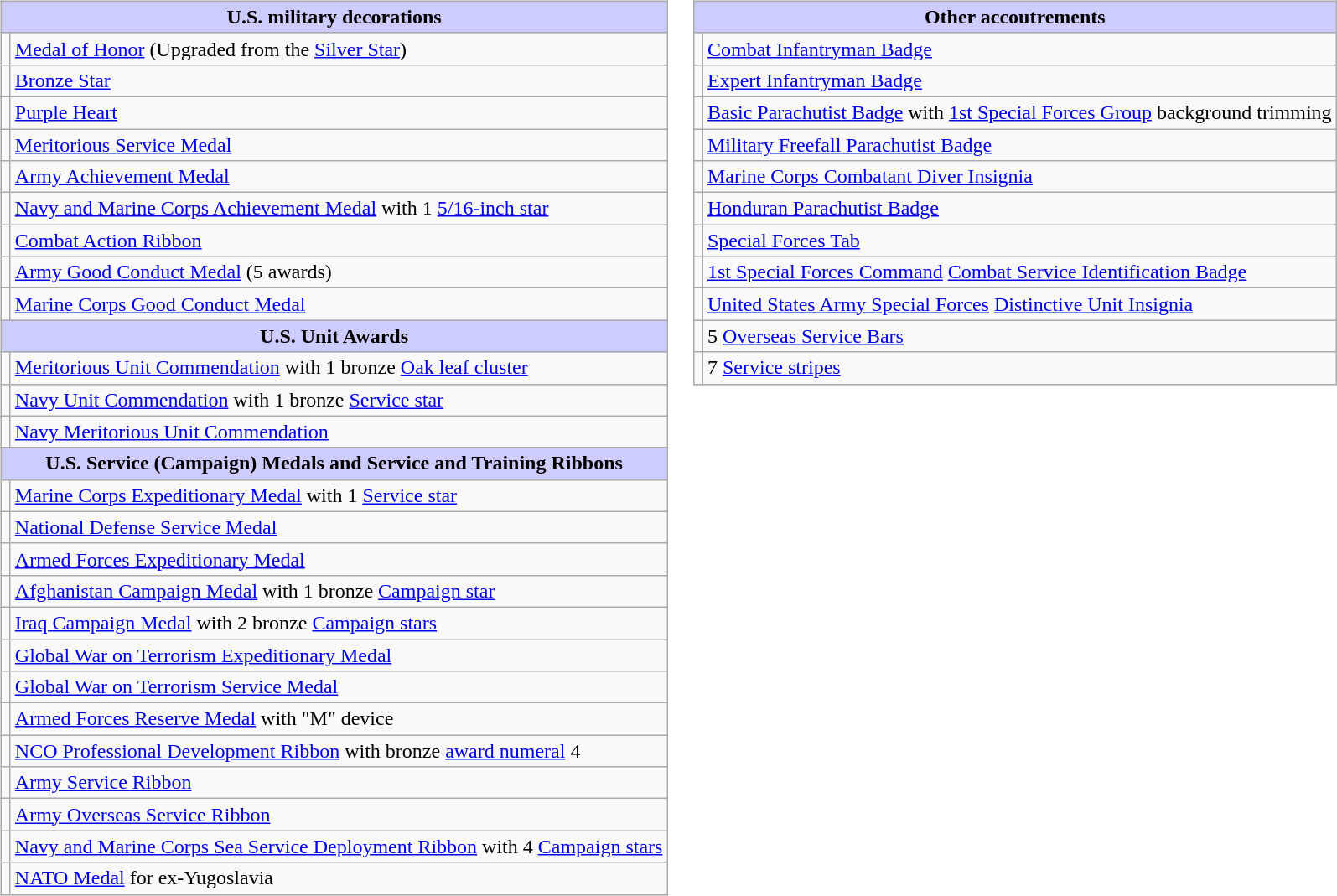<table style="width=100%;">
<tr>
<td valign="top"><br><table class="wikitable">
<tr style="background:#ccf; text-align:center;">
<td colspan=2><strong>U.S. military decorations</strong></td>
</tr>
<tr>
<td></td>
<td><a href='#'>Medal of Honor</a> (Upgraded from the <a href='#'>Silver Star</a>)</td>
</tr>
<tr>
<td></td>
<td><a href='#'>Bronze Star</a></td>
</tr>
<tr>
<td></td>
<td><a href='#'>Purple Heart</a></td>
</tr>
<tr>
<td></td>
<td><a href='#'>Meritorious Service Medal</a></td>
</tr>
<tr>
<td></td>
<td><a href='#'>Army Achievement Medal</a></td>
</tr>
<tr>
<td></td>
<td><a href='#'>Navy and Marine Corps Achievement Medal</a> with 1 <a href='#'>5/16-inch star</a></td>
</tr>
<tr>
<td></td>
<td><a href='#'>Combat Action Ribbon</a></td>
</tr>
<tr>
<td><span></span></td>
<td><a href='#'>Army Good Conduct Medal</a> (5 awards)</td>
</tr>
<tr>
<td></td>
<td><a href='#'>Marine Corps Good Conduct Medal</a></td>
</tr>
<tr style="background:#ccf; text-align:center;">
<td colspan=2><strong>U.S. Unit Awards</strong></td>
</tr>
<tr>
<td></td>
<td><a href='#'>Meritorious Unit Commendation</a> with 1 bronze <a href='#'>Oak leaf cluster</a></td>
</tr>
<tr>
<td></td>
<td><a href='#'>Navy Unit Commendation</a> with 1 bronze <a href='#'>Service star</a></td>
</tr>
<tr>
<td></td>
<td><a href='#'>Navy Meritorious Unit Commendation</a></td>
</tr>
<tr style="background:#ccf; text-align:center;">
<td colspan=2><strong>U.S. Service (Campaign) Medals and Service and Training Ribbons</strong></td>
</tr>
<tr>
<td></td>
<td><a href='#'>Marine Corps Expeditionary Medal</a> with 1 <a href='#'>Service star</a></td>
</tr>
<tr>
<td></td>
<td><a href='#'>National Defense Service Medal</a></td>
</tr>
<tr>
<td></td>
<td><a href='#'>Armed Forces Expeditionary Medal</a></td>
</tr>
<tr>
<td></td>
<td><a href='#'>Afghanistan Campaign Medal</a> with 1 bronze <a href='#'>Campaign star</a></td>
</tr>
<tr>
<td><span></span><span></span></td>
<td><a href='#'>Iraq Campaign Medal</a>  with 2 bronze <a href='#'>Campaign stars</a></td>
</tr>
<tr>
<td></td>
<td><a href='#'>Global War on Terrorism Expeditionary Medal</a></td>
</tr>
<tr>
<td></td>
<td><a href='#'>Global War on Terrorism Service Medal</a></td>
</tr>
<tr>
<td><span></span></td>
<td><a href='#'>Armed Forces Reserve Medal</a> with "M" device</td>
</tr>
<tr>
<td><span></span></td>
<td><a href='#'>NCO Professional Development Ribbon</a> with bronze <a href='#'>award numeral</a> 4</td>
</tr>
<tr>
<td></td>
<td><a href='#'>Army Service Ribbon</a></td>
</tr>
<tr>
<td></td>
<td><a href='#'>Army Overseas Service Ribbon</a></td>
</tr>
<tr>
<td><span></span><span></span><span></span><span></span></td>
<td><a href='#'>Navy and Marine Corps Sea Service Deployment Ribbon</a> with 4 <a href='#'>Campaign stars</a></td>
</tr>
<tr>
<td></td>
<td><a href='#'>NATO Medal</a> for ex-Yugoslavia</td>
</tr>
</table>
</td>
<td valign="top"><br><table class="wikitable">
<tr style="background:#ccf; text-align:center;">
<td colspan=2><strong>Other accoutrements</strong></td>
</tr>
<tr>
<td></td>
<td><a href='#'>Combat Infantryman Badge</a></td>
</tr>
<tr>
<td></td>
<td><a href='#'>Expert Infantryman Badge</a></td>
</tr>
<tr>
<td><span></span></td>
<td><a href='#'>Basic Parachutist Badge</a> with <a href='#'>1st Special Forces Group</a> background trimming</td>
</tr>
<tr>
<td></td>
<td><a href='#'>Military Freefall Parachutist Badge</a></td>
</tr>
<tr>
<td></td>
<td><a href='#'>Marine Corps Combatant Diver Insignia</a></td>
</tr>
<tr>
<td></td>
<td><a href='#'>Honduran Parachutist Badge</a></td>
</tr>
<tr>
<td></td>
<td><a href='#'>Special Forces Tab</a></td>
</tr>
<tr>
<td></td>
<td><a href='#'>1st Special Forces Command</a> <a href='#'>Combat Service Identification Badge</a></td>
</tr>
<tr>
<td></td>
<td><a href='#'>United States Army Special Forces</a> <a href='#'>Distinctive Unit Insignia</a></td>
</tr>
<tr>
<td></td>
<td>5 <a href='#'>Overseas Service Bars</a></td>
</tr>
<tr>
<td></td>
<td>7 <a href='#'>Service stripes</a></td>
</tr>
</table>
</td>
</tr>
</table>
